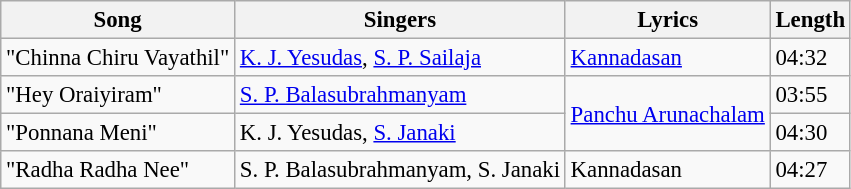<table class="wikitable" style="font-size:95%;">
<tr>
<th>Song</th>
<th>Singers</th>
<th>Lyrics</th>
<th>Length</th>
</tr>
<tr>
<td>"Chinna Chiru Vayathil"</td>
<td><a href='#'>K. J. Yesudas</a>, <a href='#'>S. P. Sailaja</a></td>
<td><a href='#'>Kannadasan</a></td>
<td>04:32</td>
</tr>
<tr>
<td>"Hey Oraiyiram"</td>
<td><a href='#'>S. P. Balasubrahmanyam</a></td>
<td rowspan=2><a href='#'>Panchu Arunachalam</a></td>
<td>03:55</td>
</tr>
<tr>
<td>"Ponnana Meni"</td>
<td>K. J. Yesudas, <a href='#'>S. Janaki</a></td>
<td>04:30</td>
</tr>
<tr>
<td>"Radha Radha Nee"</td>
<td>S. P. Balasubrahmanyam, S. Janaki</td>
<td>Kannadasan</td>
<td>04:27</td>
</tr>
</table>
